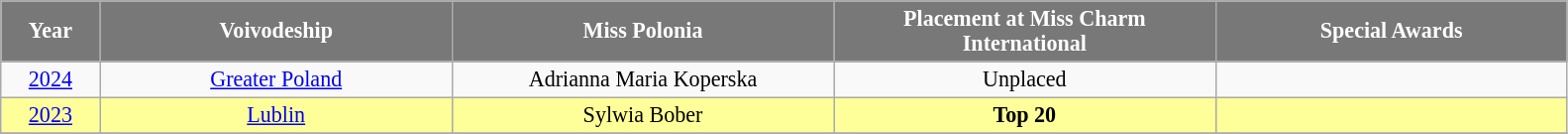<table class="wikitable" style="font-size: 92%; text-align:center">
<tr>
<th width="60" style="background-color:#787878;color:#FFFFFF;">Year</th>
<th width="230" style="background-color:#787878;color:#FFFFFF;">Voivodeship</th>
<th width="250" style="background-color:#787878;color:#FFFFFF;"><strong>Miss Polonia</strong></th>
<th width="250" style="background-color:#787878;color:#FFFFFF;">Placement at Miss Charm International</th>
<th width="230" style="background-color:#787878;color:#FFFFFF;">Special Awards</th>
</tr>
<tr>
<td><a href='#'>2024</a></td>
<td><a href='#'>Greater Poland</a></td>
<td>Adrianna Maria Koperska</td>
<td>Unplaced</td>
<td></td>
</tr>
<tr style="background-color:#FFFF99;">
<td><a href='#'>2023</a></td>
<td><a href='#'>Lublin</a></td>
<td>Sylwia Bober</td>
<td><strong>Top 20</strong></td>
<td></td>
</tr>
<tr>
</tr>
</table>
